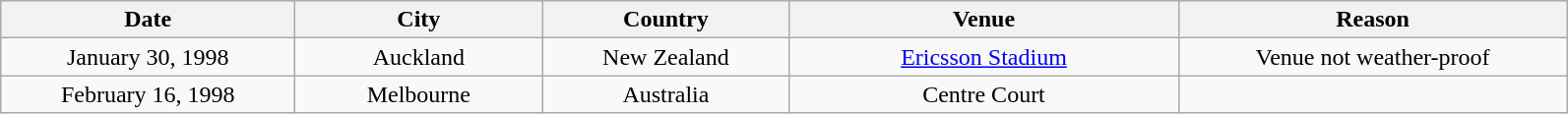<table class="wikitable" style="text-align:center;">
<tr>
<th scope="col" style="width:12em;">Date</th>
<th scope="col" style="width:10em;">City</th>
<th scope="col" style="width:10em;">Country</th>
<th scope="col" style="width:16em;">Venue</th>
<th scope="col" style="width:16em;">Reason</th>
</tr>
<tr>
<td>January 30, 1998</td>
<td>Auckland</td>
<td>New Zealand</td>
<td><a href='#'>Ericsson Stadium</a></td>
<td>Venue not weather-proof</td>
</tr>
<tr>
<td>February 16, 1998</td>
<td>Melbourne</td>
<td>Australia</td>
<td>Centre Court</td>
<td></td>
</tr>
</table>
